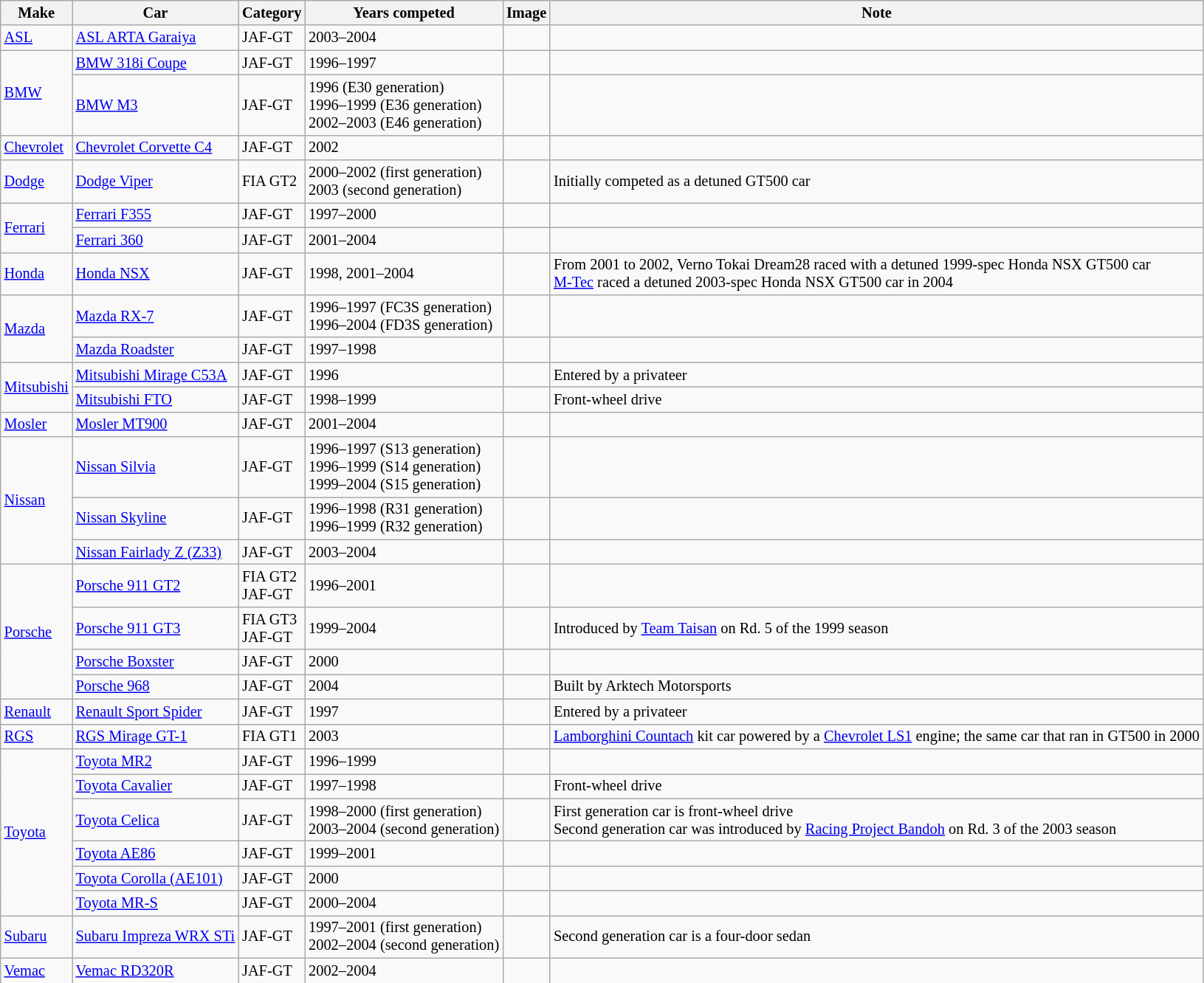<table class="wikitable sortable" style="font-size: 85%;">
<tr>
<th>Make</th>
<th>Car</th>
<th>Category</th>
<th>Years competed</th>
<th>Image</th>
<th>Note</th>
</tr>
<tr>
<td><a href='#'>ASL</a></td>
<td><a href='#'>ASL ARTA Garaiya</a></td>
<td>JAF-GT</td>
<td>2003–2004</td>
<td></td>
<td></td>
</tr>
<tr>
<td rowspan=2><a href='#'>BMW</a></td>
<td><a href='#'>BMW 318i Coupe</a></td>
<td>JAF-GT</td>
<td>1996–1997</td>
<td></td>
<td></td>
</tr>
<tr>
<td><a href='#'>BMW M3</a></td>
<td>JAF-GT</td>
<td>1996 (E30 generation)<br>1996–1999 (E36 generation)<br>2002–2003 (E46 generation)</td>
<td></td>
<td></td>
</tr>
<tr>
<td><a href='#'>Chevrolet</a></td>
<td><a href='#'>Chevrolet Corvette C4</a></td>
<td>JAF-GT</td>
<td>2002</td>
<td></td>
<td></td>
</tr>
<tr>
<td><a href='#'>Dodge</a></td>
<td><a href='#'>Dodge Viper</a></td>
<td>FIA GT2</td>
<td>2000–2002 (first generation)<br>2003 (second generation)</td>
<td></td>
<td>Initially competed as a detuned GT500 car</td>
</tr>
<tr>
<td rowspan="2"><a href='#'>Ferrari</a></td>
<td><a href='#'>Ferrari F355</a></td>
<td>JAF-GT</td>
<td>1997–2000</td>
<td></td>
<td></td>
</tr>
<tr>
<td><a href='#'>Ferrari 360</a></td>
<td>JAF-GT</td>
<td>2001–2004</td>
<td></td>
<td></td>
</tr>
<tr>
<td><a href='#'>Honda</a></td>
<td><a href='#'>Honda NSX</a></td>
<td>JAF-GT</td>
<td>1998, 2001–2004</td>
<td></td>
<td>From 2001 to 2002, Verno Tokai Dream28 raced with a detuned 1999-spec Honda NSX GT500 car<br><a href='#'>M-Tec</a> raced a detuned 2003-spec Honda NSX GT500 car in 2004</td>
</tr>
<tr>
<td rowspan=2><a href='#'>Mazda</a></td>
<td><a href='#'>Mazda RX-7</a></td>
<td>JAF-GT</td>
<td>1996–1997 (FC3S generation)<br>1996–2004 (FD3S generation)</td>
<td></td>
<td></td>
</tr>
<tr>
<td><a href='#'>Mazda Roadster</a></td>
<td>JAF-GT</td>
<td>1997–1998</td>
<td></td>
<td></td>
</tr>
<tr>
<td rowspan=2><a href='#'>Mitsubishi</a></td>
<td><a href='#'>Mitsubishi Mirage C53A</a></td>
<td>JAF-GT</td>
<td>1996</td>
<td></td>
<td>Entered by a privateer</td>
</tr>
<tr>
<td><a href='#'>Mitsubishi FTO</a></td>
<td>JAF-GT</td>
<td>1998–1999</td>
<td></td>
<td>Front-wheel drive</td>
</tr>
<tr>
<td><a href='#'>Mosler</a></td>
<td><a href='#'>Mosler MT900</a></td>
<td>JAF-GT</td>
<td>2001–2004</td>
<td></td>
<td></td>
</tr>
<tr>
<td rowspan=3><a href='#'>Nissan</a></td>
<td><a href='#'>Nissan Silvia</a></td>
<td>JAF-GT</td>
<td>1996–1997 (S13 generation)<br>1996–1999 (S14 generation)<br>1999–2004 (S15 generation)</td>
<td></td>
<td></td>
</tr>
<tr>
<td><a href='#'>Nissan Skyline</a></td>
<td>JAF-GT</td>
<td>1996–1998 (R31 generation)<br>1996–1999 (R32 generation)</td>
<td></td>
<td></td>
</tr>
<tr>
<td><a href='#'>Nissan Fairlady Z (Z33)</a></td>
<td>JAF-GT</td>
<td>2003–2004</td>
<td></td>
<td></td>
</tr>
<tr>
<td rowspan=4><a href='#'>Porsche</a></td>
<td><a href='#'>Porsche 911 GT2</a></td>
<td>FIA GT2<br>JAF-GT</td>
<td>1996–2001</td>
<td></td>
<td></td>
</tr>
<tr>
<td><a href='#'>Porsche 911 GT3</a></td>
<td>FIA GT3<br>JAF-GT</td>
<td>1999–2004</td>
<td></td>
<td>Introduced by <a href='#'>Team Taisan</a> on Rd. 5 of the 1999 season</td>
</tr>
<tr>
<td><a href='#'>Porsche Boxster</a></td>
<td>JAF-GT</td>
<td>2000</td>
<td></td>
<td></td>
</tr>
<tr>
<td><a href='#'>Porsche 968</a></td>
<td>JAF-GT</td>
<td>2004</td>
<td></td>
<td>Built by Arktech Motorsports</td>
</tr>
<tr>
<td><a href='#'>Renault</a></td>
<td><a href='#'>Renault Sport Spider</a></td>
<td>JAF-GT</td>
<td>1997</td>
<td></td>
<td>Entered by a privateer</td>
</tr>
<tr>
<td><a href='#'>RGS</a></td>
<td><a href='#'>RGS Mirage GT-1</a></td>
<td>FIA GT1</td>
<td>2003</td>
<td></td>
<td><a href='#'>Lamborghini Countach</a> kit car powered by a <a href='#'>Chevrolet LS1</a> engine; the same car that ran in GT500 in 2000</td>
</tr>
<tr>
<td rowspan="6"><a href='#'>Toyota</a></td>
<td><a href='#'>Toyota MR2</a></td>
<td>JAF-GT</td>
<td>1996–1999</td>
<td></td>
<td></td>
</tr>
<tr>
<td><a href='#'>Toyota Cavalier</a></td>
<td>JAF-GT</td>
<td>1997–1998</td>
<td></td>
<td>Front-wheel drive</td>
</tr>
<tr>
<td><a href='#'>Toyota Celica</a></td>
<td>JAF-GT</td>
<td>1998–2000 (first generation)<br>2003–2004 (second generation)</td>
<td></td>
<td>First generation car is front-wheel drive<br>Second generation car was introduced by <a href='#'>Racing Project Bandoh</a> on Rd. 3 of the 2003 season</td>
</tr>
<tr>
<td><a href='#'>Toyota AE86</a></td>
<td>JAF-GT</td>
<td>1999–2001</td>
<td></td>
<td></td>
</tr>
<tr>
<td><a href='#'>Toyota Corolla (AE101)</a></td>
<td>JAF-GT</td>
<td>2000</td>
<td></td>
<td></td>
</tr>
<tr>
<td><a href='#'>Toyota MR-S</a></td>
<td>JAF-GT</td>
<td>2000–2004</td>
<td></td>
<td></td>
</tr>
<tr>
<td><a href='#'>Subaru</a></td>
<td><a href='#'>Subaru Impreza WRX STi</a></td>
<td>JAF-GT</td>
<td>1997–2001 (first generation)<br>2002–2004 (second generation)</td>
<td></td>
<td>Second generation car is a four-door sedan</td>
</tr>
<tr>
<td><a href='#'>Vemac</a></td>
<td><a href='#'>Vemac RD320R</a></td>
<td>JAF-GT</td>
<td>2002–2004</td>
<td></td>
<td></td>
</tr>
</table>
